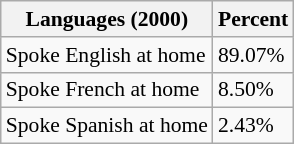<table class="wikitable sortable collapsible" style="font-size: 90%;">
<tr>
<th>Languages (2000)</th>
<th>Percent</th>
</tr>
<tr>
<td>Spoke English at home</td>
<td>89.07%</td>
</tr>
<tr>
<td>Spoke French at home</td>
<td>8.50%</td>
</tr>
<tr>
<td>Spoke Spanish at home</td>
<td>2.43%</td>
</tr>
</table>
